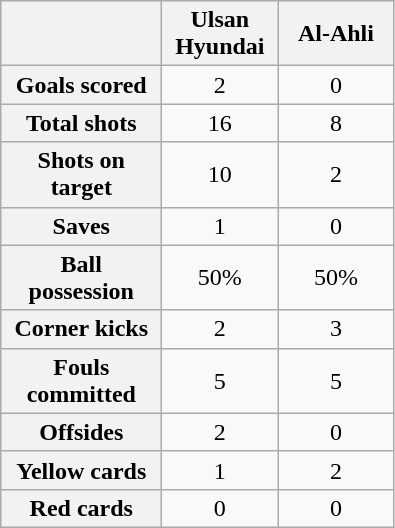<table class="wikitable plainrowheaders" style="text-align: center">
<tr>
<th scope=col width=100></th>
<th scope=col width=70>Ulsan Hyundai</th>
<th scope=col width=70>Al-Ahli</th>
</tr>
<tr>
<th scope=row>Goals scored</th>
<td>2</td>
<td>0</td>
</tr>
<tr>
<th scope=row>Total shots</th>
<td>16</td>
<td>8</td>
</tr>
<tr>
<th scope=row>Shots on target</th>
<td>10</td>
<td>2</td>
</tr>
<tr>
<th scope=row>Saves</th>
<td>1</td>
<td>0</td>
</tr>
<tr>
<th scope=row>Ball possession</th>
<td>50%</td>
<td>50%</td>
</tr>
<tr>
<th scope=row>Corner kicks</th>
<td>2</td>
<td>3</td>
</tr>
<tr>
<th scope=row>Fouls committed</th>
<td>5</td>
<td>5</td>
</tr>
<tr>
<th scope=row>Offsides</th>
<td>2</td>
<td>0</td>
</tr>
<tr>
<th scope=row>Yellow cards</th>
<td>1</td>
<td>2</td>
</tr>
<tr>
<th scope=row>Red cards</th>
<td>0</td>
<td>0</td>
</tr>
</table>
